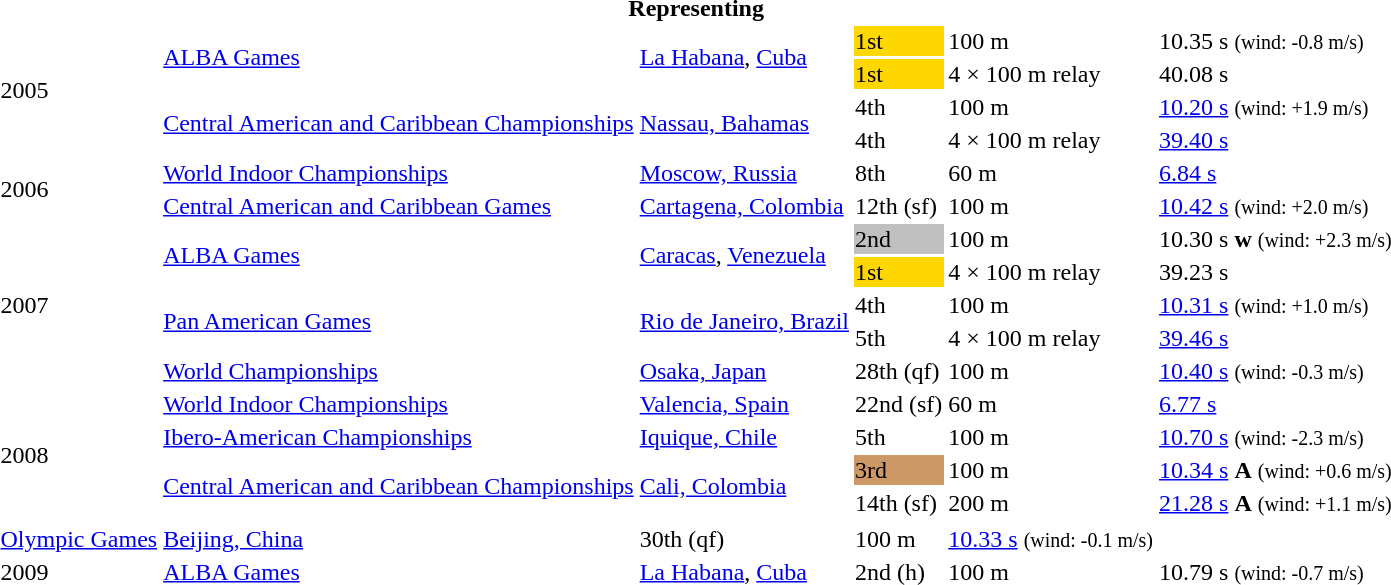<table>
<tr>
<th colspan="6">Representing </th>
</tr>
<tr>
<td rowspan=4>2005</td>
<td rowspan=2><a href='#'>ALBA Games</a></td>
<td rowspan=2><a href='#'>La Habana</a>, <a href='#'>Cuba</a></td>
<td bgcolor=gold>1st</td>
<td>100 m</td>
<td>10.35 s  <small>(wind: -0.8 m/s)</small></td>
</tr>
<tr>
<td bgcolor=gold>1st</td>
<td>4 × 100 m relay</td>
<td>40.08 s</td>
</tr>
<tr>
<td rowspan=2><a href='#'>Central American and Caribbean Championships</a></td>
<td rowspan=2><a href='#'>Nassau, Bahamas</a></td>
<td>4th</td>
<td>100 m</td>
<td><a href='#'>10.20 s</a> <small>(wind: +1.9 m/s)</small></td>
</tr>
<tr>
<td>4th</td>
<td>4 × 100 m relay</td>
<td><a href='#'>39.40 s</a></td>
</tr>
<tr>
<td rowspan=2>2006</td>
<td><a href='#'>World Indoor Championships</a></td>
<td><a href='#'>Moscow, Russia</a></td>
<td>8th</td>
<td>60 m</td>
<td><a href='#'>6.84 s</a></td>
</tr>
<tr>
<td><a href='#'>Central American and Caribbean Games</a></td>
<td><a href='#'>Cartagena, Colombia</a></td>
<td>12th (sf)</td>
<td>100 m</td>
<td><a href='#'>10.42 s</a> <small>(wind: +2.0 m/s)</small></td>
</tr>
<tr>
<td rowspan=5>2007</td>
<td rowspan=2><a href='#'>ALBA Games</a></td>
<td rowspan=2><a href='#'>Caracas</a>, <a href='#'>Venezuela</a></td>
<td bgcolor=silver>2nd</td>
<td>100 m</td>
<td>10.30 s <strong>w</strong> <small>(wind: +2.3 m/s)</small></td>
</tr>
<tr>
<td bgcolor=gold>1st</td>
<td>4 × 100 m relay</td>
<td>39.23 s</td>
</tr>
<tr>
<td rowspan=2><a href='#'>Pan American Games</a></td>
<td rowspan=2><a href='#'>Rio de Janeiro, Brazil</a></td>
<td>4th</td>
<td>100 m</td>
<td><a href='#'>10.31 s</a> <small>(wind: +1.0 m/s)</small></td>
</tr>
<tr>
<td>5th</td>
<td>4 × 100 m relay</td>
<td><a href='#'>39.46 s</a></td>
</tr>
<tr>
<td><a href='#'>World Championships</a></td>
<td><a href='#'>Osaka, Japan</a></td>
<td>28th (qf)</td>
<td>100 m</td>
<td><a href='#'>10.40 s</a> <small>(wind: -0.3 m/s)</small></td>
</tr>
<tr>
<td rowspan=5>2008</td>
<td><a href='#'>World Indoor Championships</a></td>
<td><a href='#'>Valencia, Spain</a></td>
<td>22nd (sf)</td>
<td>60 m</td>
<td><a href='#'>6.77 s</a></td>
</tr>
<tr>
<td><a href='#'>Ibero-American Championships</a></td>
<td><a href='#'>Iquique, Chile</a></td>
<td>5th</td>
<td>100 m</td>
<td><a href='#'>10.70 s</a> <small>(wind: -2.3 m/s)</small></td>
</tr>
<tr>
<td rowspan=2><a href='#'>Central American and Caribbean Championships</a></td>
<td rowspan=2><a href='#'>Cali, Colombia</a></td>
<td bgcolor=cc9966>3rd</td>
<td>100 m</td>
<td><a href='#'>10.34 s</a> <strong>A</strong> <small>(wind: +0.6 m/s)</small></td>
</tr>
<tr>
<td>14th (sf)</td>
<td>200 m</td>
<td><a href='#'>21.28 s</a> <strong>A</strong> <small>(wind: +1.1 m/s)</small></td>
</tr>
<tr>
</tr>
<tr>
<td><a href='#'>Olympic Games</a></td>
<td><a href='#'>Beijing, China</a></td>
<td>30th (qf)</td>
<td>100 m</td>
<td><a href='#'>10.33 s</a> <small>(wind: -0.1 m/s)</small></td>
</tr>
<tr>
<td>2009</td>
<td><a href='#'>ALBA Games</a></td>
<td><a href='#'>La Habana</a>, <a href='#'>Cuba</a></td>
<td>2nd (h)</td>
<td>100 m</td>
<td>10.79 s <small>(wind: -0.7 m/s)</small></td>
</tr>
</table>
